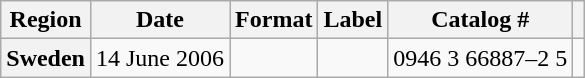<table class="wikitable plainrowheaders">
<tr>
<th scope="col">Region</th>
<th scope="col">Date</th>
<th scope="col">Format</th>
<th scope="col">Label</th>
<th scope="col">Catalog #</th>
<th scope="col"></th>
</tr>
<tr>
<th scope="row">Sweden</th>
<td>14 June 2006</td>
<td></td>
<td></td>
<td style="text-align:center;">0946 3 66887–2 5</td>
<td style="text-align:center;"></td>
</tr>
</table>
